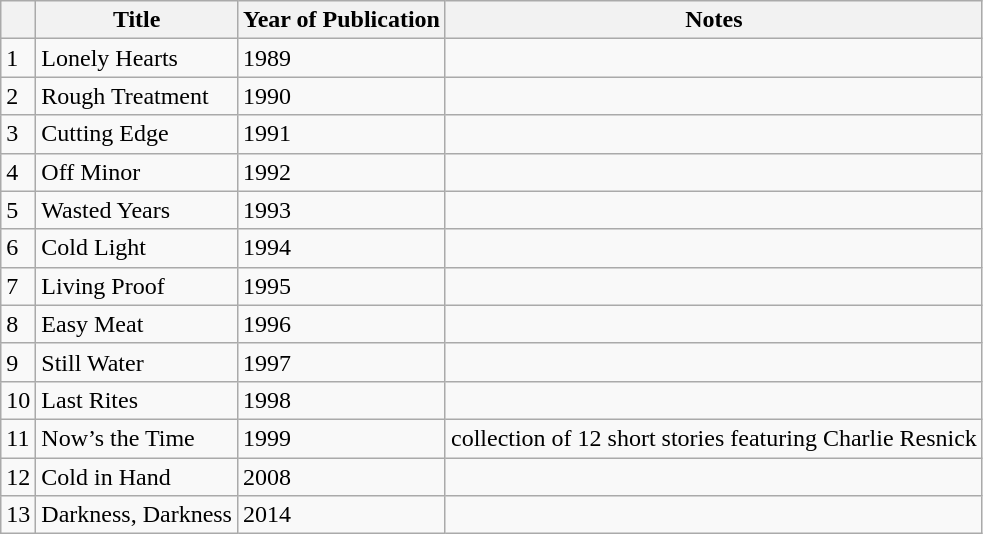<table class="wikitable">
<tr>
<th></th>
<th>Title</th>
<th>Year of Publication</th>
<th>Notes</th>
</tr>
<tr>
<td>1</td>
<td>Lonely Hearts</td>
<td>1989</td>
<td></td>
</tr>
<tr>
<td>2</td>
<td>Rough Treatment</td>
<td>1990</td>
<td></td>
</tr>
<tr>
<td>3</td>
<td>Cutting Edge</td>
<td>1991</td>
<td></td>
</tr>
<tr>
<td>4</td>
<td>Off Minor</td>
<td>1992</td>
<td></td>
</tr>
<tr>
<td>5</td>
<td>Wasted Years</td>
<td>1993</td>
<td></td>
</tr>
<tr>
<td>6</td>
<td>Cold Light</td>
<td>1994</td>
<td></td>
</tr>
<tr>
<td>7</td>
<td>Living Proof</td>
<td>1995</td>
<td></td>
</tr>
<tr>
<td>8</td>
<td>Easy Meat</td>
<td>1996</td>
<td></td>
</tr>
<tr>
<td>9</td>
<td>Still Water</td>
<td>1997</td>
<td></td>
</tr>
<tr>
<td>10</td>
<td>Last Rites</td>
<td>1998</td>
<td></td>
</tr>
<tr>
<td>11</td>
<td>Now’s the Time</td>
<td>1999</td>
<td>collection of  12 short stories featuring Charlie Resnick</td>
</tr>
<tr>
<td>12</td>
<td>Cold in Hand</td>
<td>2008</td>
<td></td>
</tr>
<tr>
<td>13</td>
<td>Darkness, Darkness</td>
<td>2014</td>
<td></td>
</tr>
</table>
